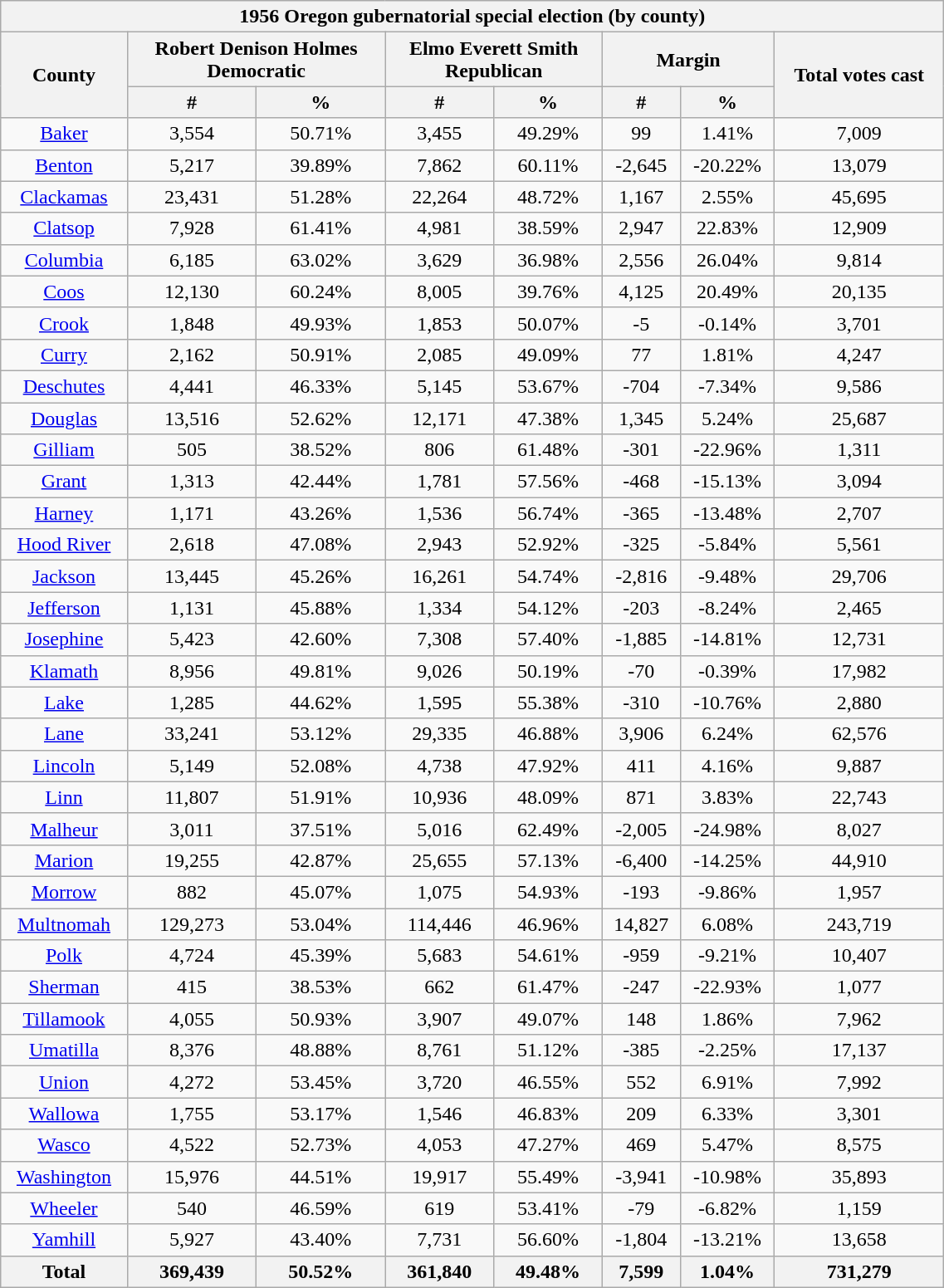<table class="wikitable sortable" width="60%">
<tr>
<th colspan="8">1956 Oregon gubernatorial special election (by county)</th>
</tr>
<tr>
<th rowspan="2">County</th>
<th colspan="2">Robert Denison Holmes<br>Democratic</th>
<th colspan="2">Elmo Everett Smith<br>Republican</th>
<th colspan="2">Margin</th>
<th rowspan="2" data-sort-type="number">Total votes cast</th>
</tr>
<tr>
<th data-sort-type="number">#</th>
<th data-sort-type="number">%</th>
<th data-sort-type="number">#</th>
<th data-sort-type="number">%</th>
<th data-sort-type="number">#</th>
<th data-sort-type="number">%</th>
</tr>
<tr style="text-align:center;">
<td><a href='#'>Baker</a></td>
<td>3,554</td>
<td>50.71%</td>
<td>3,455</td>
<td>49.29%</td>
<td>99</td>
<td>1.41%</td>
<td>7,009</td>
</tr>
<tr style="text-align:center;">
<td><a href='#'>Benton</a></td>
<td>5,217</td>
<td>39.89%</td>
<td>7,862</td>
<td>60.11%</td>
<td>-2,645</td>
<td>-20.22%</td>
<td>13,079</td>
</tr>
<tr style="text-align:center;">
<td><a href='#'>Clackamas</a></td>
<td>23,431</td>
<td>51.28%</td>
<td>22,264</td>
<td>48.72%</td>
<td>1,167</td>
<td>2.55%</td>
<td>45,695</td>
</tr>
<tr style="text-align:center;">
<td><a href='#'>Clatsop</a></td>
<td>7,928</td>
<td>61.41%</td>
<td>4,981</td>
<td>38.59%</td>
<td>2,947</td>
<td>22.83%</td>
<td>12,909</td>
</tr>
<tr style="text-align:center;">
<td><a href='#'>Columbia</a></td>
<td>6,185</td>
<td>63.02%</td>
<td>3,629</td>
<td>36.98%</td>
<td>2,556</td>
<td>26.04%</td>
<td>9,814</td>
</tr>
<tr style="text-align:center;">
<td><a href='#'>Coos</a></td>
<td>12,130</td>
<td>60.24%</td>
<td>8,005</td>
<td>39.76%</td>
<td>4,125</td>
<td>20.49%</td>
<td>20,135</td>
</tr>
<tr style="text-align:center;">
<td><a href='#'>Crook</a></td>
<td>1,848</td>
<td>49.93%</td>
<td>1,853</td>
<td>50.07%</td>
<td>-5</td>
<td>-0.14%</td>
<td>3,701</td>
</tr>
<tr style="text-align:center;">
<td><a href='#'>Curry</a></td>
<td>2,162</td>
<td>50.91%</td>
<td>2,085</td>
<td>49.09%</td>
<td>77</td>
<td>1.81%</td>
<td>4,247</td>
</tr>
<tr style="text-align:center;">
<td><a href='#'>Deschutes</a></td>
<td>4,441</td>
<td>46.33%</td>
<td>5,145</td>
<td>53.67%</td>
<td>-704</td>
<td>-7.34%</td>
<td>9,586</td>
</tr>
<tr style="text-align:center;">
<td><a href='#'>Douglas</a></td>
<td>13,516</td>
<td>52.62%</td>
<td>12,171</td>
<td>47.38%</td>
<td>1,345</td>
<td>5.24%</td>
<td>25,687</td>
</tr>
<tr style="text-align:center;">
<td><a href='#'>Gilliam</a></td>
<td>505</td>
<td>38.52%</td>
<td>806</td>
<td>61.48%</td>
<td>-301</td>
<td>-22.96%</td>
<td>1,311</td>
</tr>
<tr style="text-align:center;">
<td><a href='#'>Grant</a></td>
<td>1,313</td>
<td>42.44%</td>
<td>1,781</td>
<td>57.56%</td>
<td>-468</td>
<td>-15.13%</td>
<td>3,094</td>
</tr>
<tr style="text-align:center;">
<td><a href='#'>Harney</a></td>
<td>1,171</td>
<td>43.26%</td>
<td>1,536</td>
<td>56.74%</td>
<td>-365</td>
<td>-13.48%</td>
<td>2,707</td>
</tr>
<tr style="text-align:center;">
<td><a href='#'>Hood River</a></td>
<td>2,618</td>
<td>47.08%</td>
<td>2,943</td>
<td>52.92%</td>
<td>-325</td>
<td>-5.84%</td>
<td>5,561</td>
</tr>
<tr style="text-align:center;">
<td><a href='#'>Jackson</a></td>
<td>13,445</td>
<td>45.26%</td>
<td>16,261</td>
<td>54.74%</td>
<td>-2,816</td>
<td>-9.48%</td>
<td>29,706</td>
</tr>
<tr style="text-align:center;">
<td><a href='#'>Jefferson</a></td>
<td>1,131</td>
<td>45.88%</td>
<td>1,334</td>
<td>54.12%</td>
<td>-203</td>
<td>-8.24%</td>
<td>2,465</td>
</tr>
<tr style="text-align:center;">
<td><a href='#'>Josephine</a></td>
<td>5,423</td>
<td>42.60%</td>
<td>7,308</td>
<td>57.40%</td>
<td>-1,885</td>
<td>-14.81%</td>
<td>12,731</td>
</tr>
<tr style="text-align:center;">
<td><a href='#'>Klamath</a></td>
<td>8,956</td>
<td>49.81%</td>
<td>9,026</td>
<td>50.19%</td>
<td>-70</td>
<td>-0.39%</td>
<td>17,982</td>
</tr>
<tr style="text-align:center;">
<td><a href='#'>Lake</a></td>
<td>1,285</td>
<td>44.62%</td>
<td>1,595</td>
<td>55.38%</td>
<td>-310</td>
<td>-10.76%</td>
<td>2,880</td>
</tr>
<tr style="text-align:center;">
<td><a href='#'>Lane</a></td>
<td>33,241</td>
<td>53.12%</td>
<td>29,335</td>
<td>46.88%</td>
<td>3,906</td>
<td>6.24%</td>
<td>62,576</td>
</tr>
<tr style="text-align:center;">
<td><a href='#'>Lincoln</a></td>
<td>5,149</td>
<td>52.08%</td>
<td>4,738</td>
<td>47.92%</td>
<td>411</td>
<td>4.16%</td>
<td>9,887</td>
</tr>
<tr style="text-align:center;">
<td><a href='#'>Linn</a></td>
<td>11,807</td>
<td>51.91%</td>
<td>10,936</td>
<td>48.09%</td>
<td>871</td>
<td>3.83%</td>
<td>22,743</td>
</tr>
<tr style="text-align:center;">
<td><a href='#'>Malheur</a></td>
<td>3,011</td>
<td>37.51%</td>
<td>5,016</td>
<td>62.49%</td>
<td>-2,005</td>
<td>-24.98%</td>
<td>8,027</td>
</tr>
<tr style="text-align:center;">
<td><a href='#'>Marion</a></td>
<td>19,255</td>
<td>42.87%</td>
<td>25,655</td>
<td>57.13%</td>
<td>-6,400</td>
<td>-14.25%</td>
<td>44,910</td>
</tr>
<tr style="text-align:center;">
<td><a href='#'>Morrow</a></td>
<td>882</td>
<td>45.07%</td>
<td>1,075</td>
<td>54.93%</td>
<td>-193</td>
<td>-9.86%</td>
<td>1,957</td>
</tr>
<tr style="text-align:center;">
<td><a href='#'>Multnomah</a></td>
<td>129,273</td>
<td>53.04%</td>
<td>114,446</td>
<td>46.96%</td>
<td>14,827</td>
<td>6.08%</td>
<td>243,719</td>
</tr>
<tr style="text-align:center;">
<td><a href='#'>Polk</a></td>
<td>4,724</td>
<td>45.39%</td>
<td>5,683</td>
<td>54.61%</td>
<td>-959</td>
<td>-9.21%</td>
<td>10,407</td>
</tr>
<tr style="text-align:center;">
<td><a href='#'>Sherman</a></td>
<td>415</td>
<td>38.53%</td>
<td>662</td>
<td>61.47%</td>
<td>-247</td>
<td>-22.93%</td>
<td>1,077</td>
</tr>
<tr style="text-align:center;">
<td><a href='#'>Tillamook</a></td>
<td>4,055</td>
<td>50.93%</td>
<td>3,907</td>
<td>49.07%</td>
<td>148</td>
<td>1.86%</td>
<td>7,962</td>
</tr>
<tr style="text-align:center;">
<td><a href='#'>Umatilla</a></td>
<td>8,376</td>
<td>48.88%</td>
<td>8,761</td>
<td>51.12%</td>
<td>-385</td>
<td>-2.25%</td>
<td>17,137</td>
</tr>
<tr style="text-align:center;">
<td><a href='#'>Union</a></td>
<td>4,272</td>
<td>53.45%</td>
<td>3,720</td>
<td>46.55%</td>
<td>552</td>
<td>6.91%</td>
<td>7,992</td>
</tr>
<tr style="text-align:center;">
<td><a href='#'>Wallowa</a></td>
<td>1,755</td>
<td>53.17%</td>
<td>1,546</td>
<td>46.83%</td>
<td>209</td>
<td>6.33%</td>
<td>3,301</td>
</tr>
<tr style="text-align:center;">
<td><a href='#'>Wasco</a></td>
<td>4,522</td>
<td>52.73%</td>
<td>4,053</td>
<td>47.27%</td>
<td>469</td>
<td>5.47%</td>
<td>8,575</td>
</tr>
<tr style="text-align:center;">
<td><a href='#'>Washington</a></td>
<td>15,976</td>
<td>44.51%</td>
<td>19,917</td>
<td>55.49%</td>
<td>-3,941</td>
<td>-10.98%</td>
<td>35,893</td>
</tr>
<tr style="text-align:center;">
<td><a href='#'>Wheeler</a></td>
<td>540</td>
<td>46.59%</td>
<td>619</td>
<td>53.41%</td>
<td>-79</td>
<td>-6.82%</td>
<td>1,159</td>
</tr>
<tr style="text-align:center;">
<td><a href='#'>Yamhill</a></td>
<td>5,927</td>
<td>43.40%</td>
<td>7,731</td>
<td>56.60%</td>
<td>-1,804</td>
<td>-13.21%</td>
<td>13,658</td>
</tr>
<tr>
<th>Total</th>
<th>369,439</th>
<th>50.52%</th>
<th>361,840</th>
<th>49.48%</th>
<th>7,599</th>
<th>1.04%</th>
<th>731,279</th>
</tr>
</table>
